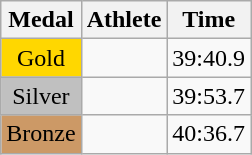<table class="wikitable">
<tr>
<th>Medal</th>
<th>Athlete</th>
<th>Time</th>
</tr>
<tr>
<td style="text-align:center;background-color:gold;">Gold</td>
<td></td>
<td>39:40.9</td>
</tr>
<tr>
<td style="text-align:center;background-color:silver;">Silver</td>
<td></td>
<td>39:53.7</td>
</tr>
<tr>
<td style="text-align:center;background-color:#CC9966;">Bronze</td>
<td></td>
<td>40:36.7</td>
</tr>
</table>
